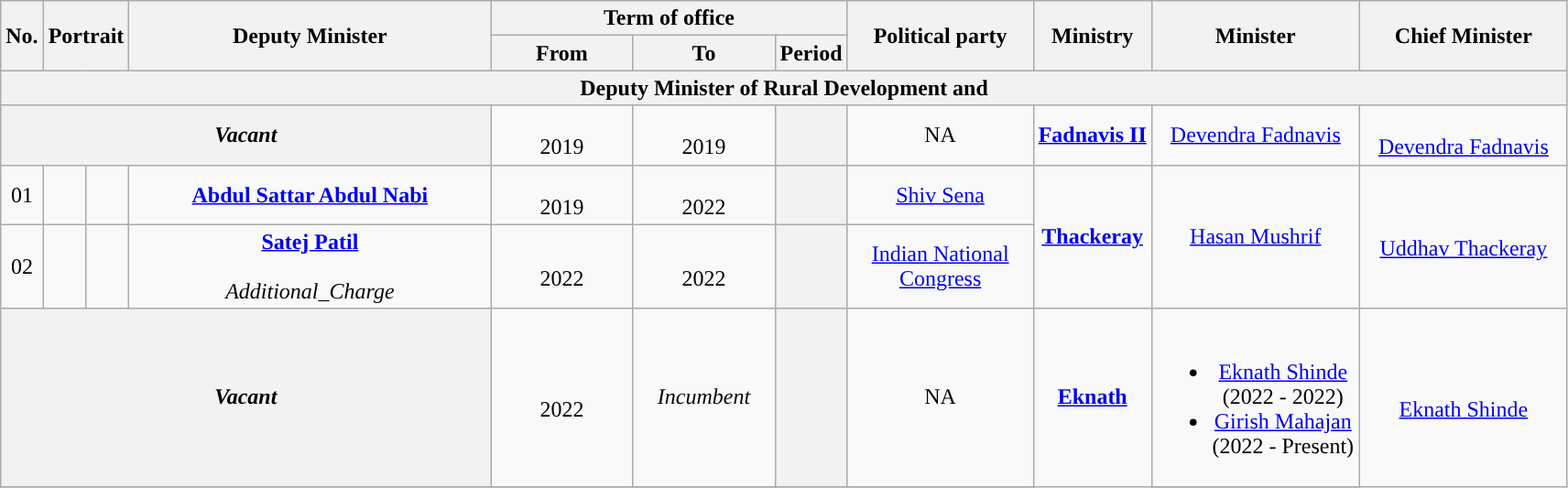<table class="wikitable" style="text-align:center">
<tr>
<th rowspan="2">No.</th>
<th rowspan="2" colspan="2">Portrait</th>
<th rowspan="2" style="width:16em">Deputy Minister<br></th>
<th colspan="3">Term of office</th>
<th rowspan="2" style="width:8em">Political party</th>
<th rowspan="2">Ministry</th>
<th rowspan="2" style="width:9em">Minister</th>
<th rowspan="2" style="width:9em">Chief Minister</th>
</tr>
<tr>
<th style="width:6em">From</th>
<th style="width:6em">To</th>
<th>Period</th>
</tr>
<tr>
<th colspan="11">Deputy Minister of Rural Development and</th>
</tr>
<tr>
<th colspan="04"><strong><em>Vacant</em></strong></th>
<td><br>2019</td>
<td><br>2019</td>
<th></th>
<td>NA</td>
<td rowspan="1"><a href='#'><strong>Fadnavis II</strong></a></td>
<td><a href='#'>Devendra Fadnavis</a></td>
<td rowspan="1"> <br><a href='#'>Devendra Fadnavis</a></td>
</tr>
<tr>
<td>01</td>
<td style="color:inherit;background:"></td>
<td></td>
<td><strong><a href='#'>Abdul Sattar Abdul Nabi</a></strong> <br> </td>
<td><br>2019</td>
<td><br>2022</td>
<th></th>
<td><a href='#'>Shiv Sena</a></td>
<td rowspan="2"><a href='#'><strong>Thackeray</strong></a></td>
<td rowspan="2"><a href='#'>Hasan Mushrif</a></td>
<td rowspan="2"> <br><a href='#'>Uddhav Thackeray</a></td>
</tr>
<tr>
<td>02</td>
<td style="color:inherit;background:"></td>
<td></td>
<td><strong><a href='#'>Satej Patil</a></strong> <br> <br><em>Additional_Charge</em></td>
<td><br>2022</td>
<td><br>2022</td>
<th></th>
<td><a href='#'>Indian National Congress</a></td>
</tr>
<tr>
<th colspan="04"><strong><em>Vacant</em></strong></th>
<td><br>2022</td>
<td><em>Incumbent</em></td>
<th></th>
<td>NA</td>
<td rowspan="2"><a href='#'><strong>Eknath</strong></a></td>
<td><br><ul><li><a href='#'>Eknath Shinde</a><br>(2022 - 2022)</li><li><a href='#'>Girish Mahajan</a><br> (2022 - Present)</li></ul></td>
<td rowspan="2"> <br><a href='#'>Eknath Shinde</a></td>
</tr>
<tr>
</tr>
</table>
